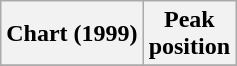<table class="wikitable sortable plainrowheaders" style="text-align:center">
<tr>
<th scope="col">Chart (1999)</th>
<th scope="col">Peak<br> position</th>
</tr>
<tr>
</tr>
</table>
